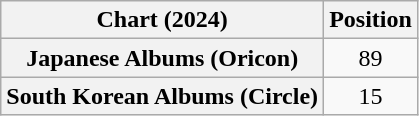<table class="wikitable sortable plainrowheaders" style="text-align:center">
<tr>
<th scope="col">Chart (2024)</th>
<th scope="col">Position</th>
</tr>
<tr>
<th scope="row">Japanese Albums (Oricon)</th>
<td>89</td>
</tr>
<tr>
<th scope="row">South Korean Albums (Circle)</th>
<td>15</td>
</tr>
</table>
